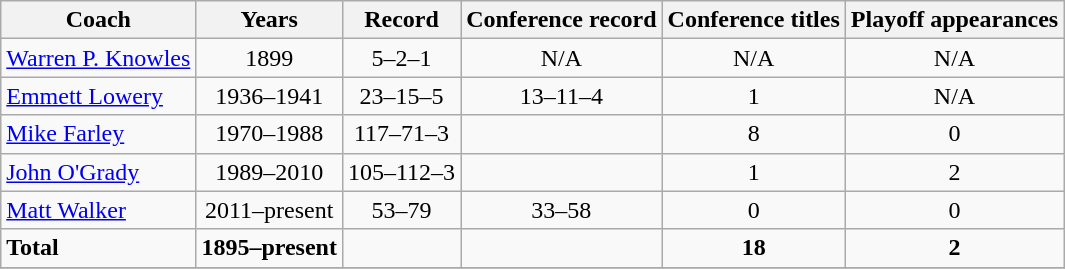<table class="wikitable" style="text-align:center">
<tr>
<th>Coach</th>
<th>Years</th>
<th>Record</th>
<th>Conference record</th>
<th>Conference titles</th>
<th>Playoff appearances</th>
</tr>
<tr>
<td style="text-align:left"><a href='#'>Warren P. Knowles</a></td>
<td>1899</td>
<td>5–2–1</td>
<td>N/A</td>
<td>N/A</td>
<td>N/A</td>
</tr>
<tr>
<td style="text-align:left"><a href='#'>Emmett Lowery</a></td>
<td>1936–1941</td>
<td>23–15–5</td>
<td>13–11–4</td>
<td>1</td>
<td>N/A</td>
</tr>
<tr>
<td style="text-align:left"><a href='#'>Mike Farley</a></td>
<td>1970–1988</td>
<td>117–71–3</td>
<td></td>
<td>8</td>
<td>0</td>
</tr>
<tr>
<td style="text-align:left"><a href='#'>John O'Grady</a></td>
<td>1989–2010</td>
<td>105–112–3</td>
<td></td>
<td>1</td>
<td>2</td>
</tr>
<tr>
<td style="text-align:left"><a href='#'>Matt Walker</a></td>
<td>2011–present</td>
<td>53–79</td>
<td>33–58</td>
<td>0</td>
<td>0</td>
</tr>
<tr>
<td style="text-align:left"><strong>Total</strong></td>
<td><strong>1895–present</strong></td>
<td></td>
<td></td>
<td><strong>18</strong></td>
<td><strong>2</strong></td>
</tr>
<tr>
</tr>
</table>
